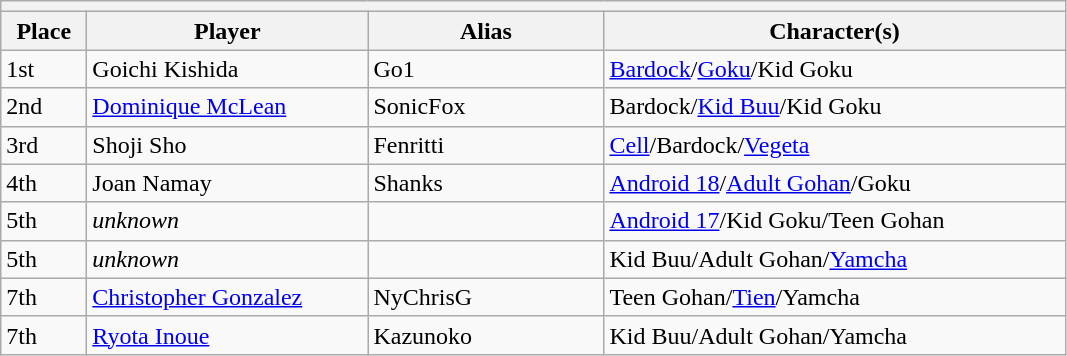<table class="wikitable">
<tr>
<th colspan=4></th>
</tr>
<tr>
<th style="width:50px;">Place</th>
<th style="width:180px;">Player</th>
<th style="width:150px;">Alias</th>
<th style="width:300px;">Character(s)</th>
</tr>
<tr>
<td>1st</td>
<td> Goichi Kishida</td>
<td>Go1</td>
<td><a href='#'>Bardock</a>/<a href='#'>Goku</a>/Kid Goku</td>
</tr>
<tr>
<td>2nd</td>
<td> <a href='#'>Dominique McLean</a></td>
<td>SonicFox</td>
<td>Bardock/<a href='#'>Kid Buu</a>/Kid Goku</td>
</tr>
<tr>
<td>3rd</td>
<td> Shoji Sho</td>
<td>Fenritti</td>
<td><a href='#'>Cell</a>/Bardock/<a href='#'>Vegeta</a></td>
</tr>
<tr>
<td>4th</td>
<td> Joan Namay</td>
<td>Shanks</td>
<td><a href='#'>Android 18</a>/<a href='#'>Adult Gohan</a>/Goku</td>
</tr>
<tr>
<td>5th</td>
<td> <em>unknown</em></td>
<td></td>
<td><a href='#'>Android 17</a>/Kid Goku/Teen Gohan</td>
</tr>
<tr>
<td>5th</td>
<td> <em>unknown</em></td>
<td></td>
<td>Kid Buu/Adult Gohan/<a href='#'>Yamcha</a></td>
</tr>
<tr>
<td>7th</td>
<td> <a href='#'>Christopher Gonzalez</a></td>
<td>NyChrisG</td>
<td>Teen Gohan/<a href='#'>Tien</a>/Yamcha</td>
</tr>
<tr>
<td>7th</td>
<td> <a href='#'>Ryota Inoue</a></td>
<td>Kazunoko</td>
<td>Kid Buu/Adult Gohan/Yamcha</td>
</tr>
</table>
